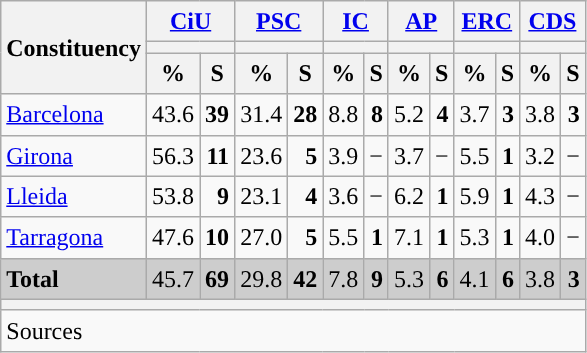<table class="wikitable sortable" style="text-align:right; line-height:20px;">
<tr>
<th rowspan="3">Constituency</th>
<th colspan="2" width="30px" class="unsortable"><a href='#'>CiU</a></th>
<th colspan="2" width="30px" class="unsortable"><a href='#'>PSC</a></th>
<th colspan="2" width="30px" class="unsortable"><a href='#'>IC</a></th>
<th colspan="2" width="30px" class="unsortable"><a href='#'>AP</a></th>
<th colspan="2" width="30px" class="unsortable"><a href='#'>ERC</a></th>
<th colspan="2" width="30px" class="unsortable"><a href='#'>CDS</a></th>
</tr>
<tr>
<th colspan="2" style="background:"></th>
<th colspan="2" style="background:"></th>
<th colspan="2" style="background:"></th>
<th colspan="2" style="background:"></th>
<th colspan="2" style="background:"></th>
<th colspan="2" style="background:"></th>
</tr>
<tr>
<th data-sort-type="number">%</th>
<th data-sort-type="number">S</th>
<th data-sort-type="number">%</th>
<th data-sort-type="number">S</th>
<th data-sort-type="number">%</th>
<th data-sort-type="number">S</th>
<th data-sort-type="number">%</th>
<th data-sort-type="number">S</th>
<th data-sort-type="number">%</th>
<th data-sort-type="number">S</th>
<th data-sort-type="number">%</th>
<th data-sort-type="number">S</th>
</tr>
<tr>
<td align="left"><a href='#'>Barcelona</a></td>
<td style="background:">43.6</td>
<td><strong>39</strong></td>
<td>31.4</td>
<td><strong>28</strong></td>
<td>8.8</td>
<td><strong>8</strong></td>
<td>5.2</td>
<td><strong>4</strong></td>
<td>3.7</td>
<td><strong>3</strong></td>
<td>3.8</td>
<td><strong>3</strong></td>
</tr>
<tr>
<td align="left"><a href='#'>Girona</a></td>
<td style="background:">56.3</td>
<td><strong>11</strong></td>
<td>23.6</td>
<td><strong>5</strong></td>
<td>3.9</td>
<td>−</td>
<td>3.7</td>
<td>−</td>
<td>5.5</td>
<td><strong>1</strong></td>
<td>3.2</td>
<td>−</td>
</tr>
<tr>
<td align="left"><a href='#'>Lleida</a></td>
<td style="background:">53.8</td>
<td><strong>9</strong></td>
<td>23.1</td>
<td><strong>4</strong></td>
<td>3.6</td>
<td>−</td>
<td>6.2</td>
<td><strong>1</strong></td>
<td>5.9</td>
<td><strong>1</strong></td>
<td>4.3</td>
<td>−</td>
</tr>
<tr>
<td align="left"><a href='#'>Tarragona</a></td>
<td style="background:">47.6</td>
<td><strong>10</strong></td>
<td>27.0</td>
<td><strong>5</strong></td>
<td>5.5</td>
<td><strong>1</strong></td>
<td>7.1</td>
<td><strong>1</strong></td>
<td>5.3</td>
<td><strong>1</strong></td>
<td>4.0</td>
<td>−</td>
</tr>
<tr style="background:#CDCDCD;">
<td align="left"><strong>Total</strong></td>
<td style="background:">45.7</td>
<td><strong>69</strong></td>
<td>29.8</td>
<td><strong>42</strong></td>
<td>7.8</td>
<td><strong>9</strong></td>
<td>5.3</td>
<td><strong>6</strong></td>
<td>4.1</td>
<td><strong>6</strong></td>
<td>3.8</td>
<td><strong>3</strong></td>
</tr>
<tr>
<th colspan="13"></th>
</tr>
<tr>
<th style="text-align:left; font-weight:normal; background:#F9F9F9" colspan="13">Sources</th>
</tr>
</table>
